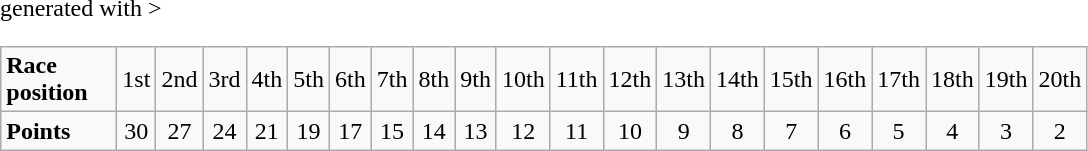<table class="wikitable" <hiddentext>generated with >
<tr>
<td style="font-weight:bold" width="70" height="14">Race position</td>
<td align="center">1st</td>
<td align="center">2nd</td>
<td align="center">3rd</td>
<td align="center">4th</td>
<td align="center">5th</td>
<td align="center">6th</td>
<td align="center">7th</td>
<td align="center">8th</td>
<td align="center">9th</td>
<td align="center">10th</td>
<td align="center">11th</td>
<td align="center">12th</td>
<td align="center">13th</td>
<td align="center">14th</td>
<td align="center">15th</td>
<td align="center">16th</td>
<td align="center">17th</td>
<td align="center">18th</td>
<td align="center">19th</td>
<td align="center">20th</td>
</tr>
<tr>
<td style="font-weight:bold" height="14">Points</td>
<td align="center">30</td>
<td align="center">27</td>
<td align="center">24</td>
<td align="center">21</td>
<td align="center">19</td>
<td align="center">17</td>
<td align="center">15</td>
<td align="center">14</td>
<td align="center">13</td>
<td align="center">12</td>
<td align="center">11</td>
<td align="center">10</td>
<td align="center">9</td>
<td align="center">8</td>
<td align="center">7</td>
<td align="center">6</td>
<td align="center">5</td>
<td align="center">4</td>
<td align="center">3</td>
<td align="center">2</td>
</tr>
</table>
